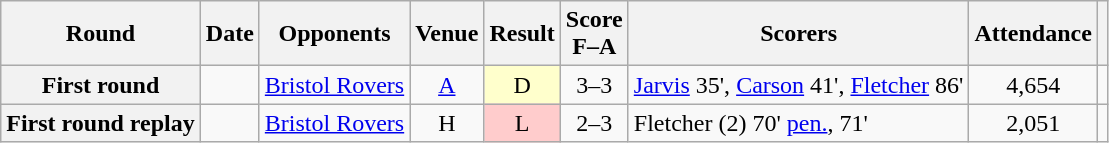<table class="wikitable plainrowheaders sortable" style="text-align:center">
<tr>
<th scope=col>Round</th>
<th scope=col>Date</th>
<th scope=col>Opponents</th>
<th scope=col>Venue</th>
<th scope=col>Result</th>
<th scope=col>Score<br>F–A</th>
<th scope=col class=unsortable>Scorers</th>
<th scope=col>Attendance</th>
<th scope=col class=unsortable></th>
</tr>
<tr>
<th scope=row>First round</th>
<td align=left></td>
<td align=left><a href='#'>Bristol Rovers</a></td>
<td><a href='#'>A</a></td>
<td style=background-color:#FFFFCC>D</td>
<td>3–3</td>
<td align=left><a href='#'>Jarvis</a> 35', <a href='#'>Carson</a> 41', <a href='#'>Fletcher</a> 86'</td>
<td>4,654</td>
<td></td>
</tr>
<tr>
<th scope=row>First round replay</th>
<td align=left></td>
<td align=left><a href='#'>Bristol Rovers</a></td>
<td>H</td>
<td style=background-color:#FFCCCC>L</td>
<td>2–3</td>
<td align=left>Fletcher (2) 70' <a href='#'>pen.</a>, 71'</td>
<td>2,051</td>
<td></td>
</tr>
</table>
